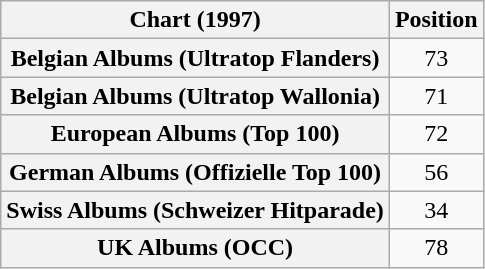<table class="wikitable sortable plainrowheaders" style="text-align:center">
<tr>
<th scope="col">Chart (1997)</th>
<th scope="col">Position</th>
</tr>
<tr>
<th scope="row">Belgian Albums (Ultratop Flanders)</th>
<td>73</td>
</tr>
<tr>
<th scope="row">Belgian Albums (Ultratop Wallonia)</th>
<td>71</td>
</tr>
<tr>
<th scope="row">European Albums (Top 100)</th>
<td>72</td>
</tr>
<tr>
<th scope="row">German Albums (Offizielle Top 100)</th>
<td>56</td>
</tr>
<tr>
<th scope="row">Swiss Albums (Schweizer Hitparade)</th>
<td>34</td>
</tr>
<tr>
<th scope="row">UK Albums (OCC)</th>
<td>78</td>
</tr>
</table>
